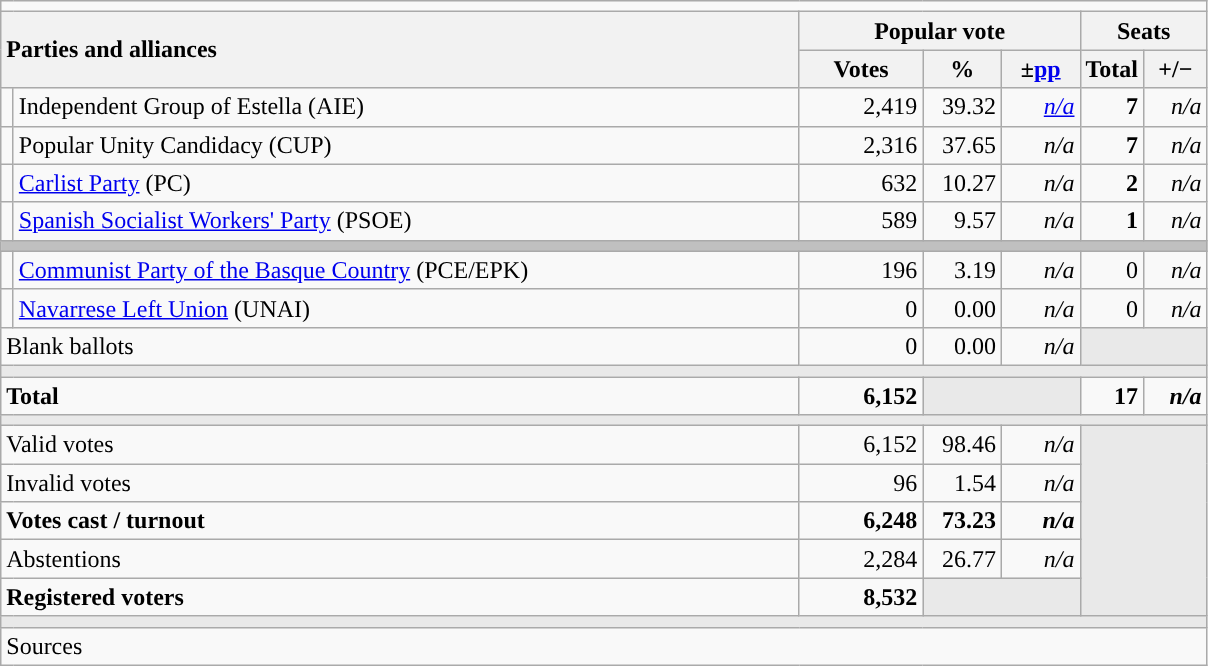<table class="wikitable" style="text-align:right;">
<tr>
<td colspan="7"></td>
</tr>
<tr>
<th style="text-align:left;" rowspan="2" colspan="2" width="525">Parties and alliances</th>
<th colspan="3">Popular vote</th>
<th colspan="2">Seats</th>
</tr>
<tr>
<th width="75">Votes</th>
<th width="45">%</th>
<th width="45">±<a href='#'>pp</a></th>
<th width="35">Total</th>
<th width="35">+/−</th>
</tr>
<tr>
<td width="1" style="color:inherit;background:"></td>
<td align="left">Independent Group of Estella (AIE)</td>
<td>2,419</td>
<td>39.32</td>
<td><em><a href='#'>n/a</a></em></td>
<td><strong>7</strong></td>
<td><em>n/a</em></td>
</tr>
<tr>
<td style="color:inherit;background:"></td>
<td align="left">Popular Unity Candidacy (CUP)</td>
<td>2,316</td>
<td>37.65</td>
<td><em>n/a</em></td>
<td><strong>7</strong></td>
<td><em>n/a</em></td>
</tr>
<tr>
<td style="color:inherit;background:"></td>
<td align="left"><a href='#'>Carlist Party</a> (PC)</td>
<td>632</td>
<td>10.27</td>
<td><em>n/a</em></td>
<td><strong>2</strong></td>
<td><em>n/a</em></td>
</tr>
<tr>
<td style="color:inherit;background:"></td>
<td align="left"><a href='#'>Spanish Socialist Workers' Party</a> (PSOE)</td>
<td>589</td>
<td>9.57</td>
<td><em>n/a</em></td>
<td><strong>1</strong></td>
<td><em>n/a</em></td>
</tr>
<tr>
<td colspan="7" bgcolor="#C0C0C0"></td>
</tr>
<tr>
<td style="color:inherit;background:"></td>
<td align="left"><a href='#'>Communist Party of the Basque Country</a> (PCE/EPK)</td>
<td>196</td>
<td>3.19</td>
<td><em>n/a</em></td>
<td>0</td>
<td><em>n/a</em></td>
</tr>
<tr>
<td style="color:inherit;background:"></td>
<td align="left"><a href='#'>Navarrese Left Union</a> (UNAI)</td>
<td>0</td>
<td>0.00</td>
<td><em>n/a</em></td>
<td>0</td>
<td><em>n/a</em></td>
</tr>
<tr>
<td align="left" colspan="2">Blank ballots</td>
<td>0</td>
<td>0.00</td>
<td><em>n/a</em></td>
<td bgcolor="#E9E9E9" colspan="2"></td>
</tr>
<tr>
<td colspan="7" bgcolor="#E9E9E9"></td>
</tr>
<tr style="font-weight:bold;">
<td align="left" colspan="2">Total</td>
<td>6,152</td>
<td bgcolor="#E9E9E9" colspan="2"></td>
<td>17</td>
<td><em>n/a</em></td>
</tr>
<tr>
<td colspan="7" bgcolor="#E9E9E9"></td>
</tr>
<tr>
<td align="left" colspan="2">Valid votes</td>
<td>6,152</td>
<td>98.46</td>
<td><em>n/a</em></td>
<td bgcolor="#E9E9E9" colspan="2" rowspan="5"></td>
</tr>
<tr>
<td align="left" colspan="2">Invalid votes</td>
<td>96</td>
<td>1.54</td>
<td><em>n/a</em></td>
</tr>
<tr style="font-weight:bold;">
<td align="left" colspan="2">Votes cast / turnout</td>
<td>6,248</td>
<td>73.23</td>
<td><em>n/a</em></td>
</tr>
<tr>
<td align="left" colspan="2">Abstentions</td>
<td>2,284</td>
<td>26.77</td>
<td><em>n/a</em></td>
</tr>
<tr style="font-weight:bold;">
<td align="left" colspan="2">Registered voters</td>
<td>8,532</td>
<td bgcolor="#E9E9E9" colspan="2"></td>
</tr>
<tr>
<td colspan="7" bgcolor="#E9E9E9"></td>
</tr>
<tr>
<td align="left" colspan="7">Sources</td>
</tr>
</table>
